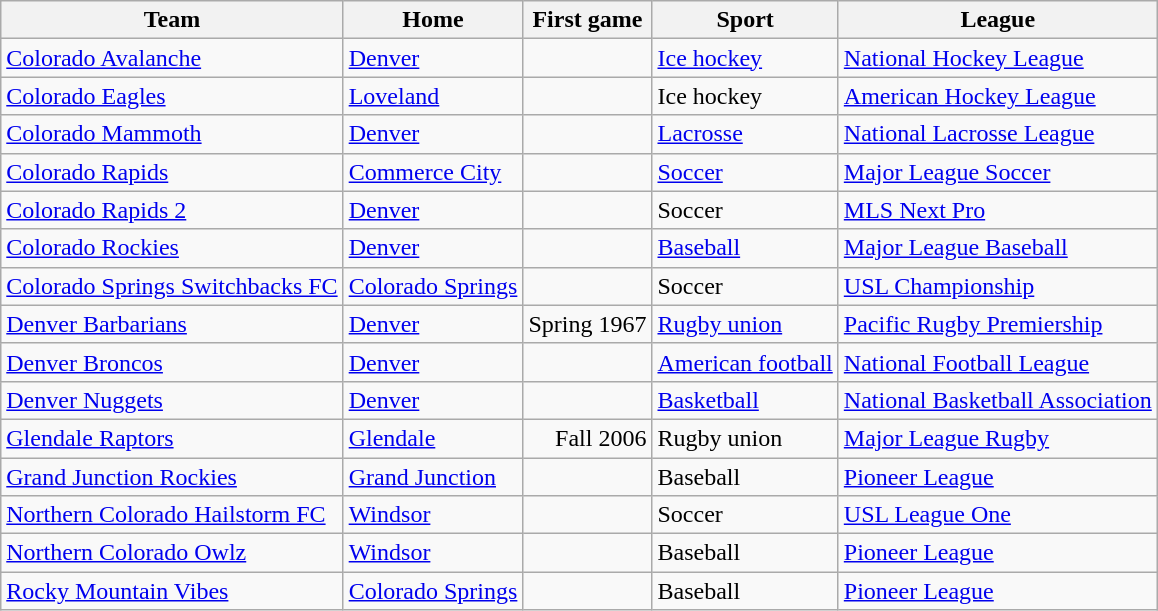<table class="wikitable sortable">
<tr>
<th>Team</th>
<th>Home</th>
<th>First game</th>
<th>Sport</th>
<th>League</th>
</tr>
<tr>
<td><a href='#'>Colorado Avalanche</a></td>
<td><a href='#'>Denver</a></td>
<td align=right></td>
<td><a href='#'>Ice hockey</a></td>
<td><a href='#'>National Hockey League</a></td>
</tr>
<tr>
<td><a href='#'>Colorado Eagles</a></td>
<td><a href='#'>Loveland</a></td>
<td align=right></td>
<td>Ice hockey</td>
<td><a href='#'>American Hockey League</a></td>
</tr>
<tr>
<td><a href='#'>Colorado Mammoth</a></td>
<td><a href='#'>Denver</a></td>
<td align=right></td>
<td><a href='#'>Lacrosse</a></td>
<td><a href='#'>National Lacrosse League</a></td>
</tr>
<tr>
<td><a href='#'>Colorado Rapids</a></td>
<td><a href='#'>Commerce City</a></td>
<td align=right></td>
<td><a href='#'>Soccer</a></td>
<td><a href='#'>Major League Soccer</a></td>
</tr>
<tr>
<td><a href='#'>Colorado Rapids 2</a></td>
<td><a href='#'>Denver</a></td>
<td align=right></td>
<td>Soccer</td>
<td><a href='#'>MLS Next Pro</a></td>
</tr>
<tr>
<td><a href='#'>Colorado Rockies</a></td>
<td><a href='#'>Denver</a></td>
<td align=right></td>
<td><a href='#'>Baseball</a></td>
<td><a href='#'>Major League Baseball</a></td>
</tr>
<tr>
<td><a href='#'>Colorado Springs Switchbacks FC</a></td>
<td><a href='#'>Colorado Springs</a></td>
<td align=right></td>
<td>Soccer</td>
<td><a href='#'>USL Championship</a></td>
</tr>
<tr>
<td><a href='#'>Denver Barbarians</a></td>
<td><a href='#'>Denver</a></td>
<td align=right>Spring 1967</td>
<td><a href='#'>Rugby union</a></td>
<td><a href='#'>Pacific Rugby Premiership</a></td>
</tr>
<tr>
<td><a href='#'>Denver Broncos</a></td>
<td><a href='#'>Denver</a></td>
<td align=right></td>
<td><a href='#'>American football</a></td>
<td><a href='#'>National Football League</a></td>
</tr>
<tr>
<td><a href='#'>Denver Nuggets</a></td>
<td><a href='#'>Denver</a></td>
<td align=right></td>
<td><a href='#'>Basketball</a></td>
<td><a href='#'>National Basketball Association</a></td>
</tr>
<tr>
<td><a href='#'>Glendale Raptors</a></td>
<td><a href='#'>Glendale</a></td>
<td align=right>Fall 2006</td>
<td>Rugby union</td>
<td><a href='#'>Major League Rugby</a></td>
</tr>
<tr>
<td><a href='#'>Grand Junction Rockies</a></td>
<td><a href='#'>Grand Junction</a></td>
<td align=right></td>
<td>Baseball</td>
<td><a href='#'>Pioneer League</a></td>
</tr>
<tr>
<td><a href='#'>Northern Colorado Hailstorm FC</a></td>
<td><a href='#'>Windsor</a></td>
<td align=right></td>
<td>Soccer</td>
<td><a href='#'>USL League One</a></td>
</tr>
<tr>
<td><a href='#'>Northern Colorado Owlz</a></td>
<td><a href='#'>Windsor</a></td>
<td align=right></td>
<td>Baseball</td>
<td><a href='#'>Pioneer League</a></td>
</tr>
<tr>
<td><a href='#'>Rocky Mountain Vibes</a></td>
<td><a href='#'>Colorado Springs</a></td>
<td align=right></td>
<td>Baseball</td>
<td><a href='#'>Pioneer League</a></td>
</tr>
</table>
